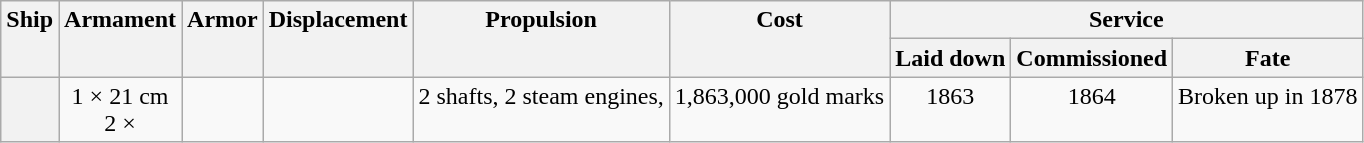<table class="wikitable plainrowheaders" style="text-align: center">
<tr valign="top">
<th scope="col" rowspan="2">Ship</th>
<th scope="col" rowspan="2">Armament</th>
<th scope="col" rowspan="2">Armor</th>
<th scope="col" rowspan="2">Displacement</th>
<th scope="col" rowspan="2">Propulsion</th>
<th scope="col" rowspan="2">Cost</th>
<th scope="col" colspan="3">Service</th>
</tr>
<tr valign="top">
<th scope="col">Laid down</th>
<th scope="col">Commissioned</th>
<th scope="col">Fate</th>
</tr>
<tr valign="top">
<th scope="row"></th>
<td>1 × 21 cm <br> 2 × </td>
<td></td>
<td></td>
<td style="text-align: left;">2 shafts, 2 steam engines, </td>
<td>1,863,000 gold marks</td>
<td>1863</td>
<td>1864</td>
<td style="text-align: left;">Broken up in 1878</td>
</tr>
</table>
